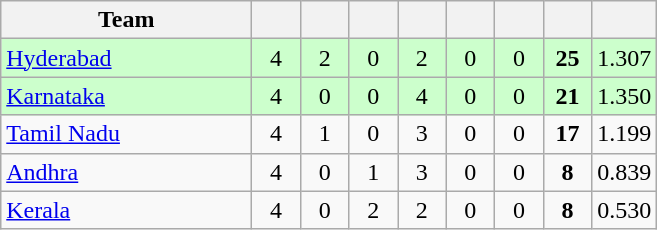<table class="wikitable" style="text-align:center">
<tr>
<th style="width:160px">Team</th>
<th style="width:25px"></th>
<th style="width:25px"></th>
<th style="width:25px"></th>
<th style="width:25px"></th>
<th style="width:25px"></th>
<th style="width:25px"></th>
<th style="width:25px"></th>
<th style="width:25px;"></th>
</tr>
<tr style="background:#cfc;">
<td style="text-align:left"><a href='#'>Hyderabad</a></td>
<td>4</td>
<td>2</td>
<td>0</td>
<td>2</td>
<td>0</td>
<td>0</td>
<td><strong>25</strong></td>
<td>1.307</td>
</tr>
<tr style="background:#cfc;">
<td style="text-align:left"><a href='#'>Karnataka</a></td>
<td>4</td>
<td>0</td>
<td>0</td>
<td>4</td>
<td>0</td>
<td>0</td>
<td><strong>21</strong></td>
<td>1.350</td>
</tr>
<tr>
<td style="text-align:left"><a href='#'>Tamil Nadu</a></td>
<td>4</td>
<td>1</td>
<td>0</td>
<td>3</td>
<td>0</td>
<td>0</td>
<td><strong>17</strong></td>
<td>1.199</td>
</tr>
<tr>
<td style="text-align:left"><a href='#'>Andhra</a></td>
<td>4</td>
<td>0</td>
<td>1</td>
<td>3</td>
<td>0</td>
<td>0</td>
<td><strong>8</strong></td>
<td>0.839</td>
</tr>
<tr>
<td style="text-align:left"><a href='#'>Kerala</a></td>
<td>4</td>
<td>0</td>
<td>2</td>
<td>2</td>
<td>0</td>
<td>0</td>
<td><strong>8</strong></td>
<td>0.530</td>
</tr>
</table>
